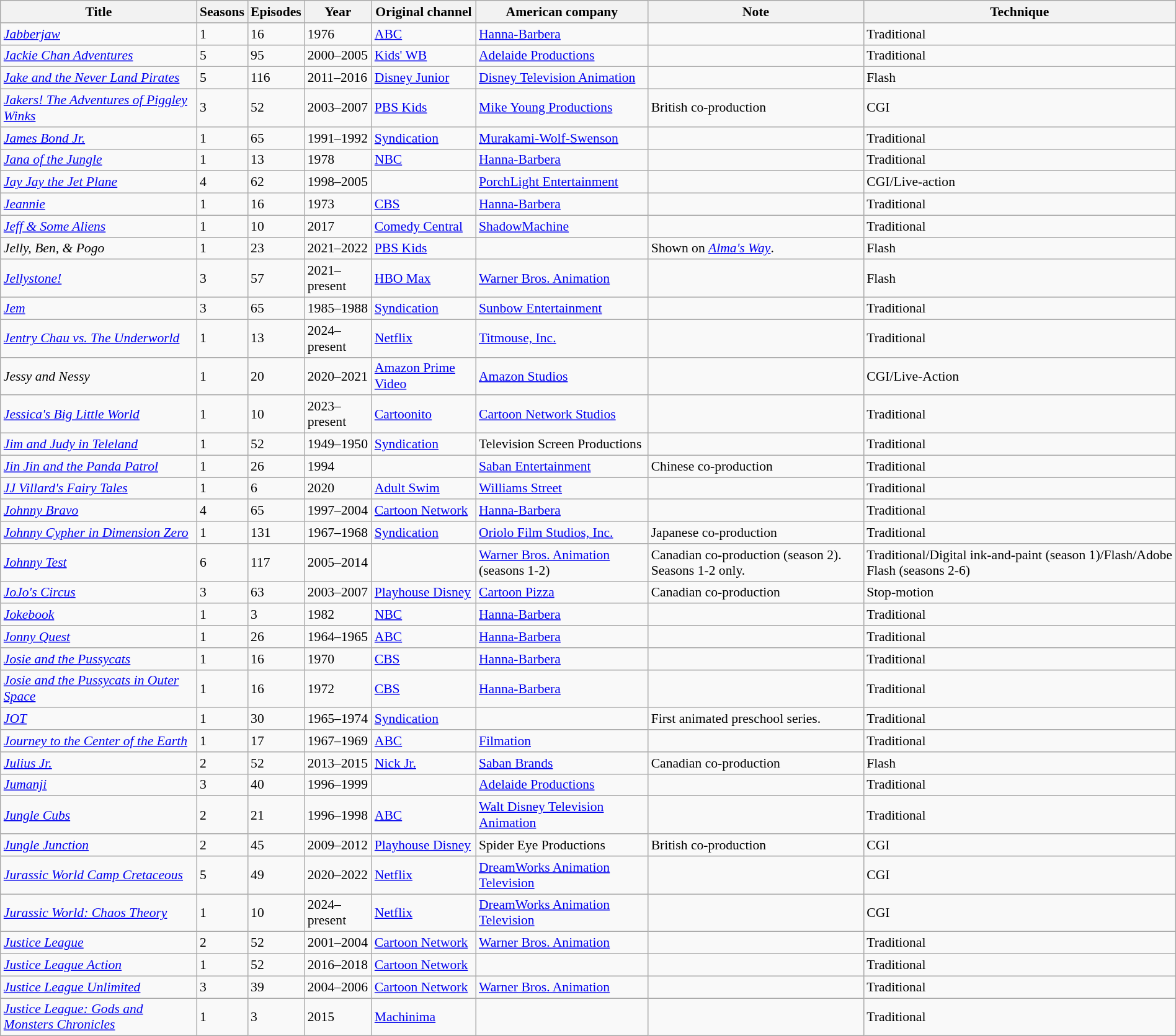<table class="wikitable sortable" style="text-align: left; font-size:90%; width:100%;">
<tr>
<th>Title</th>
<th>Seasons</th>
<th>Episodes</th>
<th>Year</th>
<th>Original channel</th>
<th>American company</th>
<th>Note</th>
<th>Technique</th>
</tr>
<tr>
<td><em><a href='#'>Jabberjaw</a></em></td>
<td>1</td>
<td>16</td>
<td>1976</td>
<td><a href='#'>ABC</a></td>
<td><a href='#'>Hanna-Barbera</a></td>
<td></td>
<td>Traditional</td>
</tr>
<tr>
<td><em><a href='#'>Jackie Chan Adventures</a></em></td>
<td>5</td>
<td>95</td>
<td>2000–2005</td>
<td><a href='#'>Kids' WB</a></td>
<td><a href='#'>Adelaide Productions</a></td>
<td></td>
<td>Traditional</td>
</tr>
<tr>
<td><em><a href='#'>Jake and the Never Land Pirates</a></em></td>
<td>5</td>
<td>116</td>
<td>2011–2016</td>
<td><a href='#'>Disney Junior</a></td>
<td><a href='#'>Disney Television Animation</a></td>
<td></td>
<td>Flash</td>
</tr>
<tr>
<td><em><a href='#'>Jakers! The Adventures of Piggley Winks</a></em></td>
<td>3</td>
<td>52</td>
<td>2003–2007</td>
<td><a href='#'>PBS Kids</a></td>
<td><a href='#'>Mike Young Productions</a></td>
<td>British co-production</td>
<td>CGI</td>
</tr>
<tr>
<td><em><a href='#'>James Bond Jr.</a></em></td>
<td>1</td>
<td>65</td>
<td>1991–1992</td>
<td><a href='#'>Syndication</a></td>
<td><a href='#'>Murakami-Wolf-Swenson</a></td>
<td></td>
<td>Traditional</td>
</tr>
<tr>
<td><em><a href='#'>Jana of the Jungle</a></em></td>
<td>1</td>
<td>13</td>
<td>1978</td>
<td><a href='#'>NBC</a></td>
<td><a href='#'>Hanna-Barbera</a></td>
<td></td>
<td>Traditional</td>
</tr>
<tr>
<td><em><a href='#'>Jay Jay the Jet Plane</a></em></td>
<td>4</td>
<td>62</td>
<td>1998–2005</td>
<td></td>
<td><a href='#'>PorchLight Entertainment</a></td>
<td></td>
<td>CGI/Live-action</td>
</tr>
<tr>
<td><em><a href='#'>Jeannie</a></em></td>
<td>1</td>
<td>16</td>
<td>1973</td>
<td><a href='#'>CBS</a></td>
<td><a href='#'>Hanna-Barbera</a></td>
<td></td>
<td>Traditional</td>
</tr>
<tr>
<td><em><a href='#'>Jeff & Some Aliens</a></em></td>
<td>1</td>
<td>10</td>
<td>2017</td>
<td><a href='#'>Comedy Central</a></td>
<td><a href='#'>ShadowMachine</a></td>
<td></td>
<td>Traditional</td>
</tr>
<tr>
<td><em>Jelly, Ben, & Pogo</em></td>
<td>1</td>
<td>23</td>
<td>2021–2022</td>
<td><a href='#'>PBS Kids</a></td>
<td></td>
<td>Shown on <em><a href='#'>Alma's Way</a></em>.</td>
<td>Flash</td>
</tr>
<tr>
<td><em><a href='#'>Jellystone!</a></em></td>
<td>3</td>
<td>57</td>
<td>2021–present</td>
<td><a href='#'>HBO Max</a></td>
<td><a href='#'>Warner Bros. Animation</a></td>
<td></td>
<td>Flash</td>
</tr>
<tr>
<td><em><a href='#'>Jem</a></em></td>
<td>3</td>
<td>65</td>
<td>1985–1988</td>
<td><a href='#'>Syndication</a></td>
<td><a href='#'>Sunbow Entertainment</a></td>
<td></td>
<td>Traditional</td>
</tr>
<tr>
<td><em><a href='#'>Jentry Chau vs. The Underworld</a></em></td>
<td>1</td>
<td>13</td>
<td>2024–present</td>
<td><a href='#'>Netflix</a></td>
<td><a href='#'>Titmouse, Inc.</a></td>
<td></td>
<td>Traditional</td>
</tr>
<tr>
<td><em>Jessy and Nessy</em></td>
<td>1</td>
<td>20</td>
<td>2020–2021</td>
<td><a href='#'>Amazon Prime Video</a></td>
<td><a href='#'>Amazon Studios</a></td>
<td></td>
<td>CGI/Live-Action</td>
</tr>
<tr>
<td><em><a href='#'>Jessica's Big Little World</a></em></td>
<td>1</td>
<td>10</td>
<td>2023–present</td>
<td><a href='#'>Cartoonito</a></td>
<td><a href='#'>Cartoon Network Studios</a></td>
<td></td>
<td>Traditional</td>
</tr>
<tr>
<td><em><a href='#'>Jim and Judy in Teleland</a></em></td>
<td>1</td>
<td>52</td>
<td>1949–1950</td>
<td><a href='#'>Syndication</a></td>
<td>Television Screen Productions</td>
<td></td>
<td>Traditional</td>
</tr>
<tr>
<td><em><a href='#'>Jin Jin and the Panda Patrol</a></em></td>
<td>1</td>
<td>26</td>
<td>1994</td>
<td></td>
<td><a href='#'>Saban Entertainment</a></td>
<td>Chinese co-production</td>
<td>Traditional</td>
</tr>
<tr>
<td><em><a href='#'>JJ Villard's Fairy Tales</a></em></td>
<td>1</td>
<td>6</td>
<td>2020</td>
<td><a href='#'>Adult Swim</a></td>
<td><a href='#'>Williams Street</a></td>
<td></td>
<td>Traditional</td>
</tr>
<tr>
<td><em><a href='#'>Johnny Bravo</a></em></td>
<td>4</td>
<td>65</td>
<td>1997–2004</td>
<td><a href='#'>Cartoon Network</a></td>
<td><a href='#'>Hanna-Barbera</a></td>
<td></td>
<td>Traditional</td>
</tr>
<tr>
<td><em><a href='#'>Johnny Cypher in Dimension Zero</a></em></td>
<td>1</td>
<td>131</td>
<td>1967–1968</td>
<td><a href='#'>Syndication</a></td>
<td><a href='#'>Oriolo Film Studios, Inc.</a></td>
<td>Japanese co-production</td>
<td>Traditional</td>
</tr>
<tr>
<td><em><a href='#'>Johnny Test</a></em></td>
<td>6</td>
<td>117</td>
<td>2005–2014</td>
<td></td>
<td><a href='#'>Warner Bros. Animation</a> (seasons 1-2)</td>
<td>Canadian co-production (season 2). Seasons 1-2 only.</td>
<td>Traditional/Digital ink-and-paint (season 1)/Flash/Adobe Flash (seasons 2-6)</td>
</tr>
<tr>
<td><em><a href='#'>JoJo's Circus</a></em></td>
<td>3</td>
<td>63</td>
<td>2003–2007</td>
<td><a href='#'>Playhouse Disney</a></td>
<td><a href='#'>Cartoon Pizza</a></td>
<td>Canadian co-production</td>
<td>Stop-motion</td>
</tr>
<tr>
<td><em><a href='#'>Jokebook</a></em></td>
<td>1</td>
<td>3</td>
<td>1982</td>
<td><a href='#'>NBC</a></td>
<td><a href='#'>Hanna-Barbera</a></td>
<td></td>
<td>Traditional</td>
</tr>
<tr>
<td><em><a href='#'>Jonny Quest</a></em></td>
<td>1</td>
<td>26</td>
<td>1964–1965</td>
<td><a href='#'>ABC</a></td>
<td><a href='#'>Hanna-Barbera</a></td>
<td></td>
<td>Traditional</td>
</tr>
<tr>
<td><em><a href='#'>Josie and the Pussycats</a></em></td>
<td>1</td>
<td>16</td>
<td>1970</td>
<td><a href='#'>CBS</a></td>
<td><a href='#'>Hanna-Barbera</a></td>
<td></td>
<td>Traditional</td>
</tr>
<tr>
<td><em><a href='#'>Josie and the Pussycats in Outer Space</a></em></td>
<td>1</td>
<td>16</td>
<td>1972</td>
<td><a href='#'>CBS</a></td>
<td><a href='#'>Hanna-Barbera</a></td>
<td></td>
<td>Traditional</td>
</tr>
<tr>
<td><em><a href='#'>JOT</a></em></td>
<td>1</td>
<td>30</td>
<td>1965–1974</td>
<td><a href='#'>Syndication</a></td>
<td></td>
<td>First animated preschool series.</td>
<td>Traditional</td>
</tr>
<tr>
<td><em><a href='#'>Journey to the Center of the Earth</a></em></td>
<td>1</td>
<td>17</td>
<td>1967–1969</td>
<td><a href='#'>ABC</a></td>
<td><a href='#'>Filmation</a></td>
<td></td>
<td>Traditional</td>
</tr>
<tr>
<td><em><a href='#'>Julius Jr.</a></em></td>
<td>2</td>
<td>52</td>
<td>2013–2015</td>
<td><a href='#'>Nick Jr.</a></td>
<td><a href='#'>Saban Brands</a></td>
<td>Canadian co-production</td>
<td>Flash</td>
</tr>
<tr>
<td><em><a href='#'>Jumanji</a></em></td>
<td>3</td>
<td>40</td>
<td>1996–1999</td>
<td></td>
<td><a href='#'>Adelaide Productions</a></td>
<td></td>
<td>Traditional</td>
</tr>
<tr>
<td><em><a href='#'>Jungle Cubs</a></em></td>
<td>2</td>
<td>21</td>
<td>1996–1998</td>
<td><a href='#'>ABC</a></td>
<td><a href='#'>Walt Disney Television Animation</a></td>
<td></td>
<td>Traditional</td>
</tr>
<tr>
<td><em><a href='#'>Jungle Junction</a></em></td>
<td>2</td>
<td>45</td>
<td>2009–2012</td>
<td><a href='#'>Playhouse Disney</a></td>
<td>Spider Eye Productions</td>
<td>British co-production</td>
<td>CGI</td>
</tr>
<tr>
<td><em><a href='#'>Jurassic World Camp Cretaceous</a></em></td>
<td>5</td>
<td>49</td>
<td>2020–2022</td>
<td><a href='#'>Netflix</a></td>
<td><a href='#'>DreamWorks Animation Television</a></td>
<td></td>
<td>CGI</td>
</tr>
<tr>
<td><em><a href='#'>Jurassic World: Chaos Theory</a></em></td>
<td>1</td>
<td>10</td>
<td>2024–present</td>
<td><a href='#'>Netflix</a></td>
<td><a href='#'>DreamWorks Animation Television</a></td>
<td></td>
<td>CGI</td>
</tr>
<tr>
<td><em><a href='#'>Justice League</a></em></td>
<td>2</td>
<td>52</td>
<td>2001–2004</td>
<td><a href='#'>Cartoon Network</a></td>
<td><a href='#'>Warner Bros. Animation</a></td>
<td></td>
<td>Traditional</td>
</tr>
<tr>
<td><em><a href='#'>Justice League Action</a></em></td>
<td>1</td>
<td>52</td>
<td>2016–2018</td>
<td><a href='#'>Cartoon Network</a></td>
<td></td>
<td></td>
<td>Traditional</td>
</tr>
<tr>
<td><em><a href='#'>Justice League Unlimited</a></em></td>
<td>3</td>
<td>39</td>
<td>2004–2006</td>
<td><a href='#'>Cartoon Network</a></td>
<td><a href='#'>Warner Bros. Animation</a></td>
<td></td>
<td>Traditional</td>
</tr>
<tr>
<td><em><a href='#'>Justice League: Gods and Monsters Chronicles</a></em></td>
<td>1</td>
<td>3</td>
<td>2015</td>
<td><a href='#'>Machinima</a></td>
<td></td>
<td></td>
<td>Traditional</td>
</tr>
</table>
